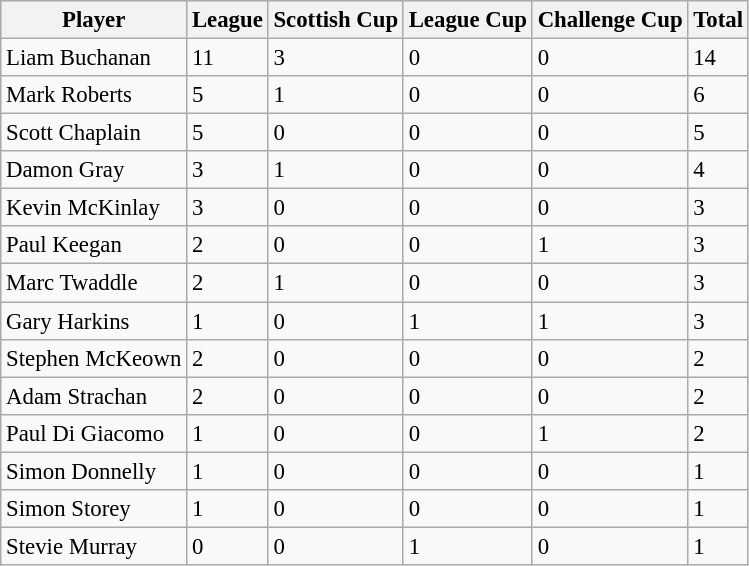<table class="wikitable sortable"  style="text-align:center; font-size:95%; text-align:left;">
<tr>
<th><strong>Player</strong></th>
<th><strong>League</strong></th>
<th><strong>Scottish Cup</strong></th>
<th><strong>League Cup</strong></th>
<th><strong>Challenge Cup</strong></th>
<th><strong>Total</strong></th>
</tr>
<tr>
<td>Liam Buchanan</td>
<td>11</td>
<td>3</td>
<td>0</td>
<td>0</td>
<td>14</td>
</tr>
<tr>
<td>Mark Roberts</td>
<td>5</td>
<td>1</td>
<td>0</td>
<td>0</td>
<td>6</td>
</tr>
<tr>
<td>Scott Chaplain</td>
<td>5</td>
<td>0</td>
<td>0</td>
<td>0</td>
<td>5</td>
</tr>
<tr>
<td>Damon Gray</td>
<td>3</td>
<td>1</td>
<td>0</td>
<td>0</td>
<td>4</td>
</tr>
<tr>
<td>Kevin McKinlay</td>
<td>3</td>
<td>0</td>
<td>0</td>
<td>0</td>
<td>3</td>
</tr>
<tr>
<td>Paul Keegan</td>
<td>2</td>
<td>0</td>
<td>0</td>
<td>1</td>
<td>3</td>
</tr>
<tr>
<td>Marc Twaddle</td>
<td>2</td>
<td>1</td>
<td>0</td>
<td>0</td>
<td>3</td>
</tr>
<tr>
<td>Gary Harkins</td>
<td>1</td>
<td>0</td>
<td>1</td>
<td>1</td>
<td>3</td>
</tr>
<tr>
<td>Stephen McKeown</td>
<td>2</td>
<td>0</td>
<td>0</td>
<td>0</td>
<td>2</td>
</tr>
<tr>
<td>Adam Strachan</td>
<td>2</td>
<td>0</td>
<td>0</td>
<td>0</td>
<td>2</td>
</tr>
<tr>
<td>Paul Di Giacomo</td>
<td>1</td>
<td>0</td>
<td>0</td>
<td>1</td>
<td>2</td>
</tr>
<tr>
<td>Simon Donnelly</td>
<td>1</td>
<td>0</td>
<td>0</td>
<td>0</td>
<td>1</td>
</tr>
<tr>
<td>Simon Storey</td>
<td>1</td>
<td>0</td>
<td>0</td>
<td>0</td>
<td>1</td>
</tr>
<tr>
<td>Stevie Murray</td>
<td>0</td>
<td>0</td>
<td>1</td>
<td>0</td>
<td>1</td>
</tr>
</table>
